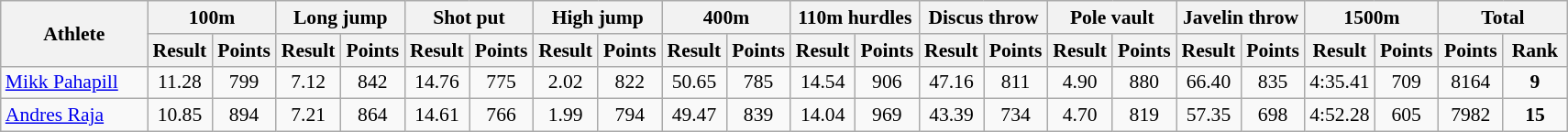<table class="wikitable" style="font-size:90%;text-align:center;">
<tr>
<th rowspan="2" width="100">Athlete</th>
<th colspan="2" width="80">100m</th>
<th colspan="2" width="80">Long jump</th>
<th colspan="2" width="80">Shot put</th>
<th colspan="2" width="80">High jump</th>
<th colspan="2" width="80">400m</th>
<th colspan="2" width="80">110m hurdles</th>
<th colspan="2" width="80">Discus throw</th>
<th colspan="2" width="80">Pole vault</th>
<th colspan="2" width="80">Javelin throw</th>
<th colspan="2" width="80">1500m</th>
<th colspan="2" width="80">Total</th>
</tr>
<tr>
<th width="40">Result</th>
<th width="40">Points</th>
<th width="40">Result</th>
<th width="40">Points</th>
<th width="40">Result</th>
<th width="40">Points</th>
<th width="40">Result</th>
<th width="40">Points</th>
<th width="40">Result</th>
<th width="40">Points</th>
<th width="40">Result</th>
<th width="40">Points</th>
<th width="40">Result</th>
<th width="40">Points</th>
<th width="40">Result</th>
<th width="40">Points</th>
<th width="40">Result</th>
<th width="40">Points</th>
<th width="40">Result</th>
<th width="40">Points</th>
<th width="40">Points</th>
<th width="40">Rank</th>
</tr>
<tr>
<td align="left"><a href='#'>Mikk Pahapill</a></td>
<td>11.28</td>
<td>799</td>
<td>7.12</td>
<td>842</td>
<td>14.76</td>
<td>775</td>
<td>2.02</td>
<td>822</td>
<td>50.65</td>
<td>785</td>
<td>14.54</td>
<td>906</td>
<td>47.16</td>
<td>811</td>
<td>4.90</td>
<td>880</td>
<td>66.40</td>
<td>835</td>
<td>4:35.41</td>
<td>709</td>
<td>8164</td>
<td><strong>9</strong></td>
</tr>
<tr>
<td align="left"><a href='#'>Andres Raja</a></td>
<td>10.85</td>
<td>894</td>
<td>7.21</td>
<td>864</td>
<td>14.61</td>
<td>766</td>
<td>1.99</td>
<td>794</td>
<td>49.47</td>
<td>839</td>
<td>14.04</td>
<td>969</td>
<td>43.39</td>
<td>734</td>
<td>4.70</td>
<td>819</td>
<td>57.35</td>
<td>698</td>
<td>4:52.28</td>
<td>605</td>
<td>7982</td>
<td><strong>15</strong></td>
</tr>
</table>
